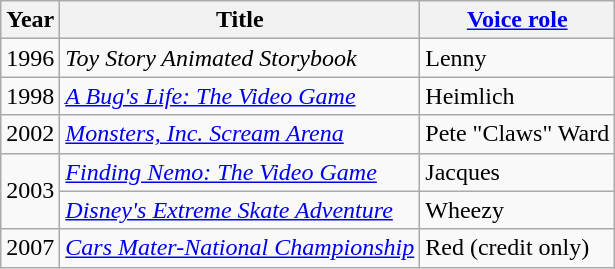<table class="wikitable">
<tr>
<th>Year</th>
<th>Title</th>
<th><a href='#'>Voice role</a></th>
</tr>
<tr>
<td>1996</td>
<td><em>Toy Story Animated Storybook</em></td>
<td>Lenny</td>
</tr>
<tr>
<td>1998</td>
<td><em><a href='#'>A Bug's Life: The Video Game</a></em></td>
<td>Heimlich</td>
</tr>
<tr>
<td>2002</td>
<td><em><a href='#'>Monsters, Inc. Scream Arena</a></em></td>
<td>Pete "Claws" Ward</td>
</tr>
<tr>
<td rowspan=2>2003</td>
<td><em><a href='#'>Finding Nemo: The Video Game</a></em></td>
<td>Jacques</td>
</tr>
<tr>
<td><em><a href='#'>Disney's Extreme Skate Adventure</a></em></td>
<td>Wheezy</td>
</tr>
<tr>
<td>2007</td>
<td><em><a href='#'>Cars Mater-National Championship</a></em></td>
<td>Red (credit only)</td>
</tr>
</table>
